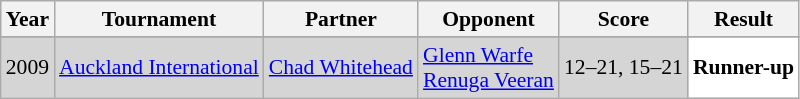<table class="sortable wikitable" style="font-size: 90%;">
<tr>
<th>Year</th>
<th>Tournament</th>
<th>Partner</th>
<th>Opponent</th>
<th>Score</th>
<th>Result</th>
</tr>
<tr>
</tr>
<tr style="background:#D5D5D5">
<td align="center">2009</td>
<td align="left"><a href='#'>Auckland International</a></td>
<td align="left"> <a href='#'>Chad Whitehead</a></td>
<td align="left"> <a href='#'>Glenn Warfe</a><br> <a href='#'>Renuga Veeran</a></td>
<td align="left">12–21, 15–21</td>
<td style="text-align:left; background:white"> <strong>Runner-up</strong></td>
</tr>
</table>
